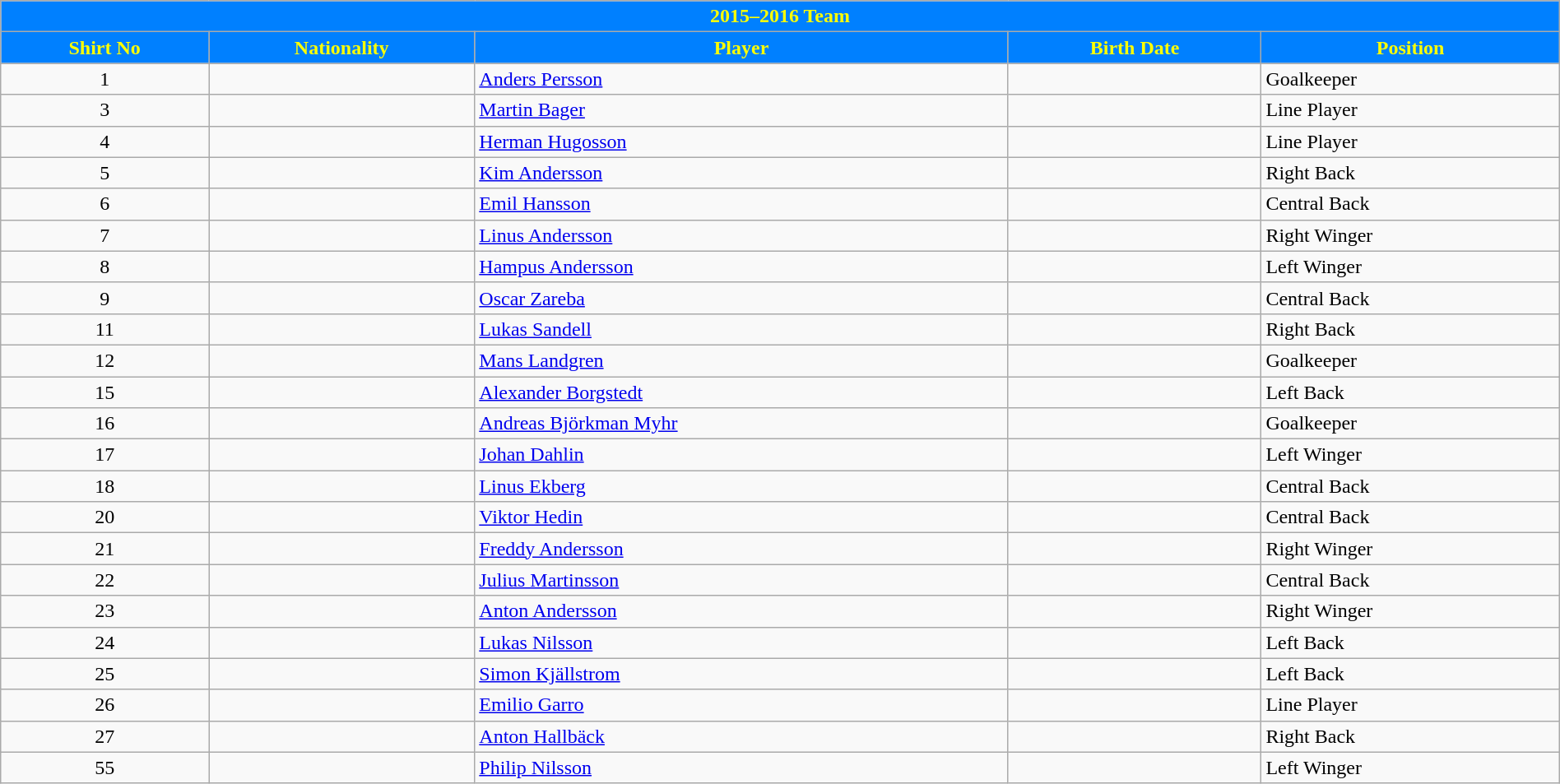<table class="wikitable collapsible collapsed" style="width:100%">
<tr>
<th colspan=5 style="background-color:#0080FF;color:#FFFF00;text-align:center;"> <strong>2015–2016 Team</strong></th>
</tr>
<tr>
<th style="color:#FFFF00; background:#0080FF">Shirt No</th>
<th style="color:#FFFF00; background:#0080FF">Nationality</th>
<th style="color:#FFFF00; background:#0080FF">Player</th>
<th style="color:#FFFF00; background:#0080FF">Birth Date</th>
<th style="color:#FFFF00; background:#0080FF">Position</th>
</tr>
<tr>
<td align=center>1</td>
<td></td>
<td><a href='#'>Anders Persson</a></td>
<td></td>
<td>Goalkeeper</td>
</tr>
<tr>
<td align=center>3</td>
<td></td>
<td><a href='#'>Martin Bager</a></td>
<td></td>
<td>Line Player</td>
</tr>
<tr>
<td align=center>4</td>
<td></td>
<td><a href='#'>Herman Hugosson</a></td>
<td></td>
<td>Line Player</td>
</tr>
<tr>
<td align=center>5</td>
<td></td>
<td><a href='#'>Kim Andersson</a></td>
<td></td>
<td>Right Back</td>
</tr>
<tr>
<td align=center>6</td>
<td></td>
<td><a href='#'>Emil Hansson</a></td>
<td></td>
<td>Central Back</td>
</tr>
<tr>
<td align=center>7</td>
<td></td>
<td><a href='#'>Linus Andersson</a></td>
<td></td>
<td>Right Winger</td>
</tr>
<tr>
<td align=center>8</td>
<td></td>
<td><a href='#'>Hampus Andersson</a></td>
<td></td>
<td>Left Winger</td>
</tr>
<tr>
<td align=center>9</td>
<td></td>
<td><a href='#'>Oscar Zareba</a></td>
<td></td>
<td>Central Back</td>
</tr>
<tr>
<td align=center>11</td>
<td></td>
<td><a href='#'>Lukas Sandell</a></td>
<td></td>
<td>Right Back</td>
</tr>
<tr>
<td align=center>12</td>
<td></td>
<td><a href='#'>Mans Landgren</a></td>
<td></td>
<td>Goalkeeper</td>
</tr>
<tr>
<td align=center>15</td>
<td></td>
<td><a href='#'>Alexander Borgstedt</a></td>
<td></td>
<td>Left Back</td>
</tr>
<tr>
<td align=center>16</td>
<td></td>
<td><a href='#'>Andreas Björkman Myhr</a></td>
<td></td>
<td>Goalkeeper</td>
</tr>
<tr>
<td align=center>17</td>
<td></td>
<td><a href='#'>Johan Dahlin</a></td>
<td></td>
<td>Left Winger</td>
</tr>
<tr>
<td align=center>18</td>
<td></td>
<td><a href='#'>Linus Ekberg</a></td>
<td></td>
<td>Central Back</td>
</tr>
<tr>
<td align=center>20</td>
<td></td>
<td><a href='#'>Viktor Hedin</a></td>
<td></td>
<td>Central Back</td>
</tr>
<tr>
<td align=center>21</td>
<td></td>
<td><a href='#'>Freddy Andersson</a></td>
<td></td>
<td>Right Winger</td>
</tr>
<tr>
<td align=center>22</td>
<td></td>
<td><a href='#'>Julius Martinsson</a></td>
<td></td>
<td>Central Back</td>
</tr>
<tr>
<td align=center>23</td>
<td></td>
<td><a href='#'>Anton Andersson</a></td>
<td></td>
<td>Right Winger</td>
</tr>
<tr>
<td align=center>24</td>
<td></td>
<td><a href='#'>Lukas Nilsson</a></td>
<td></td>
<td>Left Back</td>
</tr>
<tr>
<td align=center>25</td>
<td></td>
<td><a href='#'>Simon Kjällstrom</a></td>
<td></td>
<td>Left Back</td>
</tr>
<tr>
<td align=center>26</td>
<td></td>
<td><a href='#'>Emilio Garro</a></td>
<td></td>
<td>Line Player</td>
</tr>
<tr>
<td align=center>27</td>
<td></td>
<td><a href='#'>Anton Hallbäck</a></td>
<td></td>
<td>Right Back</td>
</tr>
<tr>
<td align=center>55</td>
<td></td>
<td><a href='#'>Philip Nilsson</a></td>
<td></td>
<td>Left Winger</td>
</tr>
</table>
